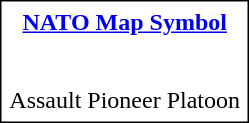<table style="border:1px solid black; background:white;float: right;text-align: center" cellpadding="3">
<tr>
<th><a href='#'>NATO Map Symbol</a></th>
</tr>
<tr>
<td><br></td>
</tr>
<tr>
<td>Assault Pioneer Platoon</td>
</tr>
</table>
